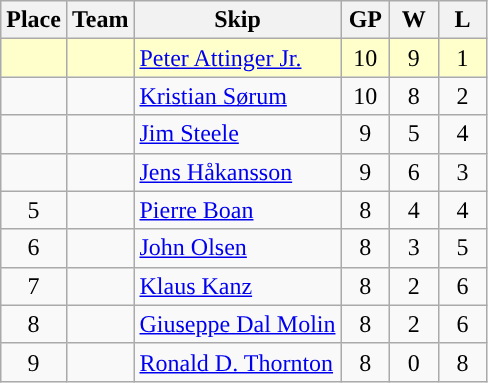<table class="wikitable" style="text-align:center;">
<tr>
<th>Place</th>
<th>Team</th>
<th>Skip</th>
<th width="25">GP</th>
<th width="25">W</th>
<th width="25">L</th>
</tr>
<tr bgcolor="#ffffcc">
<td></td>
<td align=left></td>
<td align=left><a href='#'>Peter Attinger Jr.</a></td>
<td>10</td>
<td>9</td>
<td>1</td>
</tr>
<tr>
<td></td>
<td align=left></td>
<td align=left><a href='#'>Kristian Sørum</a></td>
<td>10</td>
<td>8</td>
<td>2</td>
</tr>
<tr>
<td></td>
<td align=left></td>
<td align=left><a href='#'>Jim Steele</a></td>
<td>9</td>
<td>5</td>
<td>4</td>
</tr>
<tr>
<td></td>
<td align=left></td>
<td align=left><a href='#'>Jens Håkansson</a></td>
<td>9</td>
<td>6</td>
<td>3</td>
</tr>
<tr>
<td>5</td>
<td align=left></td>
<td align=left><a href='#'>Pierre Boan</a></td>
<td>8</td>
<td>4</td>
<td>4</td>
</tr>
<tr>
<td>6</td>
<td align=left></td>
<td align=left><a href='#'>John Olsen</a></td>
<td>8</td>
<td>3</td>
<td>5</td>
</tr>
<tr>
<td>7</td>
<td align=left></td>
<td align=left><a href='#'>Klaus Kanz</a></td>
<td>8</td>
<td>2</td>
<td>6</td>
</tr>
<tr>
<td>8</td>
<td align=left></td>
<td align=left><a href='#'>Giuseppe Dal Molin</a></td>
<td>8</td>
<td>2</td>
<td>6</td>
</tr>
<tr>
<td>9</td>
<td align=left></td>
<td align=left><a href='#'>Ronald D. Thornton</a></td>
<td>8</td>
<td>0</td>
<td>8</td>
</tr>
</table>
